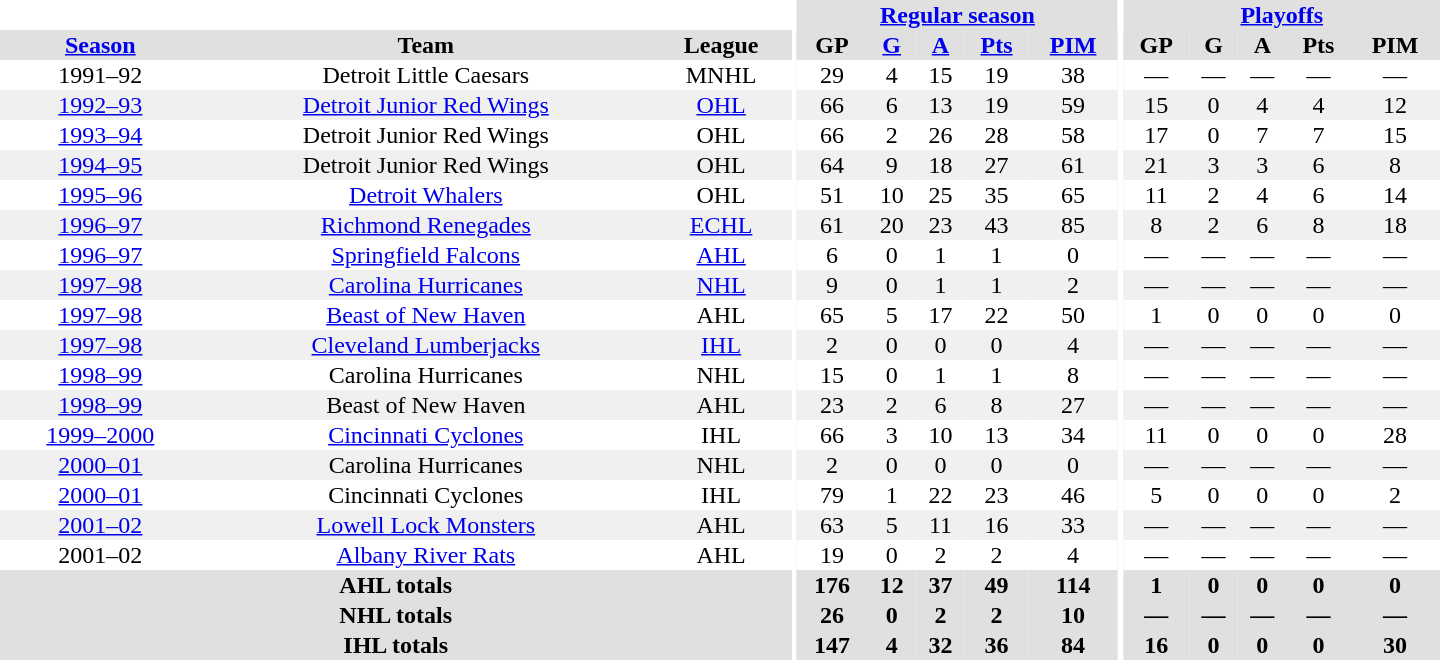<table border="0" cellpadding="1" cellspacing="0" style="text-align:center; width:60em">
<tr bgcolor="#e0e0e0">
<th colspan="3" bgcolor="#ffffff"></th>
<th rowspan="99" bgcolor="#ffffff"></th>
<th colspan="5"><a href='#'>Regular season</a></th>
<th rowspan="99" bgcolor="#ffffff"></th>
<th colspan="5"><a href='#'>Playoffs</a></th>
</tr>
<tr bgcolor="#e0e0e0">
<th><a href='#'>Season</a></th>
<th>Team</th>
<th>League</th>
<th>GP</th>
<th><a href='#'>G</a></th>
<th><a href='#'>A</a></th>
<th><a href='#'>Pts</a></th>
<th><a href='#'>PIM</a></th>
<th>GP</th>
<th>G</th>
<th>A</th>
<th>Pts</th>
<th>PIM</th>
</tr>
<tr>
<td>1991–92</td>
<td>Detroit Little Caesars</td>
<td>MNHL</td>
<td>29</td>
<td>4</td>
<td>15</td>
<td>19</td>
<td>38</td>
<td>—</td>
<td>—</td>
<td>—</td>
<td>—</td>
<td>—</td>
</tr>
<tr bgcolor="#f0f0f0">
<td><a href='#'>1992–93</a></td>
<td><a href='#'>Detroit Junior Red Wings</a></td>
<td><a href='#'>OHL</a></td>
<td>66</td>
<td>6</td>
<td>13</td>
<td>19</td>
<td>59</td>
<td>15</td>
<td>0</td>
<td>4</td>
<td>4</td>
<td>12</td>
</tr>
<tr>
<td><a href='#'>1993–94</a></td>
<td>Detroit Junior Red Wings</td>
<td>OHL</td>
<td>66</td>
<td>2</td>
<td>26</td>
<td>28</td>
<td>58</td>
<td>17</td>
<td>0</td>
<td>7</td>
<td>7</td>
<td>15</td>
</tr>
<tr bgcolor="#f0f0f0">
<td><a href='#'>1994–95</a></td>
<td>Detroit Junior Red Wings</td>
<td>OHL</td>
<td>64</td>
<td>9</td>
<td>18</td>
<td>27</td>
<td>61</td>
<td>21</td>
<td>3</td>
<td>3</td>
<td>6</td>
<td>8</td>
</tr>
<tr>
<td><a href='#'>1995–96</a></td>
<td><a href='#'>Detroit Whalers</a></td>
<td>OHL</td>
<td>51</td>
<td>10</td>
<td>25</td>
<td>35</td>
<td>65</td>
<td>11</td>
<td>2</td>
<td>4</td>
<td>6</td>
<td>14</td>
</tr>
<tr bgcolor="#f0f0f0">
<td><a href='#'>1996–97</a></td>
<td><a href='#'>Richmond Renegades</a></td>
<td><a href='#'>ECHL</a></td>
<td>61</td>
<td>20</td>
<td>23</td>
<td>43</td>
<td>85</td>
<td>8</td>
<td>2</td>
<td>6</td>
<td>8</td>
<td>18</td>
</tr>
<tr>
<td><a href='#'>1996–97</a></td>
<td><a href='#'>Springfield Falcons</a></td>
<td><a href='#'>AHL</a></td>
<td>6</td>
<td>0</td>
<td>1</td>
<td>1</td>
<td>0</td>
<td>—</td>
<td>—</td>
<td>—</td>
<td>—</td>
<td>—</td>
</tr>
<tr bgcolor="#f0f0f0">
<td><a href='#'>1997–98</a></td>
<td><a href='#'>Carolina Hurricanes</a></td>
<td><a href='#'>NHL</a></td>
<td>9</td>
<td>0</td>
<td>1</td>
<td>1</td>
<td>2</td>
<td>—</td>
<td>—</td>
<td>—</td>
<td>—</td>
<td>—</td>
</tr>
<tr>
<td><a href='#'>1997–98</a></td>
<td><a href='#'>Beast of New Haven</a></td>
<td>AHL</td>
<td>65</td>
<td>5</td>
<td>17</td>
<td>22</td>
<td>50</td>
<td>1</td>
<td>0</td>
<td>0</td>
<td>0</td>
<td>0</td>
</tr>
<tr bgcolor="#f0f0f0">
<td><a href='#'>1997–98</a></td>
<td><a href='#'>Cleveland Lumberjacks</a></td>
<td><a href='#'>IHL</a></td>
<td>2</td>
<td>0</td>
<td>0</td>
<td>0</td>
<td>4</td>
<td>—</td>
<td>—</td>
<td>—</td>
<td>—</td>
<td>—</td>
</tr>
<tr>
<td><a href='#'>1998–99</a></td>
<td>Carolina Hurricanes</td>
<td>NHL</td>
<td>15</td>
<td>0</td>
<td>1</td>
<td>1</td>
<td>8</td>
<td>—</td>
<td>—</td>
<td>—</td>
<td>—</td>
<td>—</td>
</tr>
<tr bgcolor="#f0f0f0">
<td><a href='#'>1998–99</a></td>
<td>Beast of New Haven</td>
<td>AHL</td>
<td>23</td>
<td>2</td>
<td>6</td>
<td>8</td>
<td>27</td>
<td>—</td>
<td>—</td>
<td>—</td>
<td>—</td>
<td>—</td>
</tr>
<tr>
<td><a href='#'>1999–2000</a></td>
<td><a href='#'>Cincinnati Cyclones</a></td>
<td>IHL</td>
<td>66</td>
<td>3</td>
<td>10</td>
<td>13</td>
<td>34</td>
<td>11</td>
<td>0</td>
<td>0</td>
<td>0</td>
<td>28</td>
</tr>
<tr bgcolor="#f0f0f0">
<td><a href='#'>2000–01</a></td>
<td>Carolina Hurricanes</td>
<td>NHL</td>
<td>2</td>
<td>0</td>
<td>0</td>
<td>0</td>
<td>0</td>
<td>—</td>
<td>—</td>
<td>—</td>
<td>—</td>
<td>—</td>
</tr>
<tr>
<td><a href='#'>2000–01</a></td>
<td>Cincinnati Cyclones</td>
<td>IHL</td>
<td>79</td>
<td>1</td>
<td>22</td>
<td>23</td>
<td>46</td>
<td>5</td>
<td>0</td>
<td>0</td>
<td>0</td>
<td>2</td>
</tr>
<tr bgcolor="#f0f0f0">
<td><a href='#'>2001–02</a></td>
<td><a href='#'>Lowell Lock Monsters</a></td>
<td>AHL</td>
<td>63</td>
<td>5</td>
<td>11</td>
<td>16</td>
<td>33</td>
<td>—</td>
<td>—</td>
<td>—</td>
<td>—</td>
<td>—</td>
</tr>
<tr>
<td>2001–02</td>
<td><a href='#'>Albany River Rats</a></td>
<td>AHL</td>
<td>19</td>
<td>0</td>
<td>2</td>
<td>2</td>
<td>4</td>
<td>—</td>
<td>—</td>
<td>—</td>
<td>—</td>
<td>—</td>
</tr>
<tr bgcolor="#e0e0e0">
<th colspan="3">AHL totals</th>
<th>176</th>
<th>12</th>
<th>37</th>
<th>49</th>
<th>114</th>
<th>1</th>
<th>0</th>
<th>0</th>
<th>0</th>
<th>0</th>
</tr>
<tr bgcolor="#e0e0e0">
<th colspan="3">NHL totals</th>
<th>26</th>
<th>0</th>
<th>2</th>
<th>2</th>
<th>10</th>
<th>—</th>
<th>—</th>
<th>—</th>
<th>—</th>
<th>—</th>
</tr>
<tr bgcolor="#e0e0e0">
<th colspan="3">IHL totals</th>
<th>147</th>
<th>4</th>
<th>32</th>
<th>36</th>
<th>84</th>
<th>16</th>
<th>0</th>
<th>0</th>
<th>0</th>
<th>30</th>
</tr>
</table>
